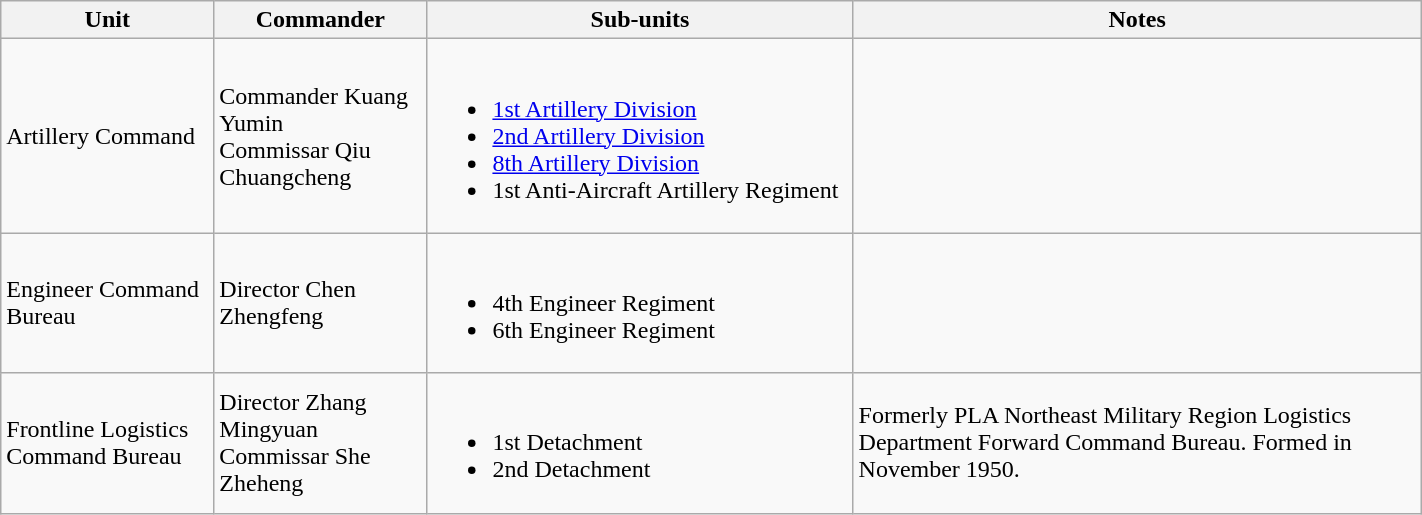<table class="wikitable" style="width: 75%">
<tr>
<th width=15%; align= center>Unit</th>
<th width=15%; align= center>Commander</th>
<th width=30%; align= center>Sub-units</th>
<th width=40%; align= center>Notes</th>
</tr>
<tr>
<td>Artillery Command</td>
<td>Commander Kuang Yumin<br>Commissar Qiu Chuangcheng</td>
<td><br><ul><li><a href='#'>1st Artillery Division</a></li><li><a href='#'>2nd Artillery Division</a></li><li><a href='#'>8th Artillery Division</a></li><li>1st Anti-Aircraft Artillery Regiment</li></ul></td>
<td></td>
</tr>
<tr>
<td>Engineer Command Bureau</td>
<td>Director Chen Zhengfeng</td>
<td><br><ul><li>4th Engineer Regiment</li><li>6th Engineer Regiment</li></ul></td>
<td></td>
</tr>
<tr>
<td>Frontline Logistics Command Bureau</td>
<td>Director Zhang Mingyuan<br>Commissar She Zheheng</td>
<td><br><ul><li>1st Detachment</li><li>2nd Detachment</li></ul></td>
<td>Formerly PLA Northeast Military Region Logistics Department Forward Command Bureau. Formed in November 1950.</td>
</tr>
</table>
